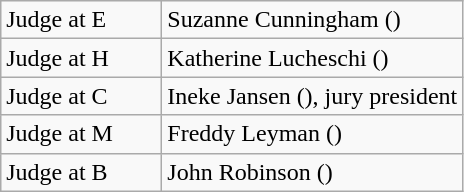<table class="wikitable">
<tr>
<td width=100>Judge at E</td>
<td>Suzanne Cunningham ()</td>
</tr>
<tr>
<td>Judge at H</td>
<td>Katherine Lucheschi ()</td>
</tr>
<tr>
<td>Judge at C</td>
<td>Ineke Jansen (), jury president</td>
</tr>
<tr>
<td>Judge at M</td>
<td>Freddy Leyman ()</td>
</tr>
<tr>
<td>Judge at B</td>
<td>John Robinson ()</td>
</tr>
</table>
